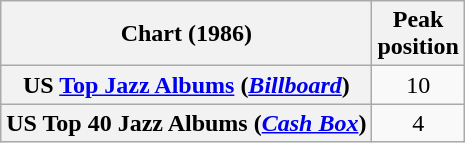<table class="wikitable plainrowheaders" style="text-align:center">
<tr>
<th scope="col">Chart (1986)</th>
<th scope="col">Peak<br>position</th>
</tr>
<tr>
<th scope="row">US <a href='#'>Top Jazz Albums</a> (<em><a href='#'>Billboard</a></em>)</th>
<td>10</td>
</tr>
<tr>
<th scope="row">US Top 40 Jazz Albums (<em><a href='#'>Cash Box</a></em>)</th>
<td>4</td>
</tr>
</table>
